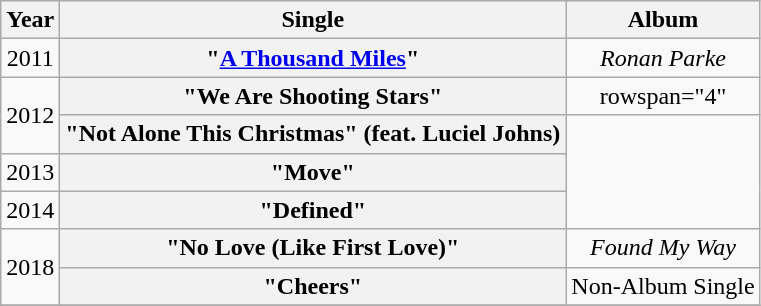<table class="wikitable plainrowheaders" style="text-align:center;">
<tr>
<th scope="col" rowspan="1">Year</th>
<th scope="col" rowspan="1">Single</th>
<th scope="col" rowspan="1">Album</th>
</tr>
<tr>
<td>2011</td>
<th scope="row">"<a href='#'>A Thousand Miles</a>"</th>
<td><em>Ronan Parke</em></td>
</tr>
<tr>
<td rowspan="2">2012</td>
<th scope="row">"We Are Shooting Stars"</th>
<td>rowspan="4" </td>
</tr>
<tr>
<th scope="row">"Not Alone This Christmas" (feat. Luciel Johns)</th>
</tr>
<tr>
<td>2013</td>
<th scope="row">"Move"</th>
</tr>
<tr>
<td>2014</td>
<th scope="row">"Defined"</th>
</tr>
<tr>
<td rowspan="2">2018</td>
<th scope="row">"No Love (Like First Love)"</th>
<td><em>Found My Way</em></td>
</tr>
<tr>
<th scope="row">"Cheers"</th>
<td>Non-Album Single</td>
</tr>
<tr>
</tr>
</table>
